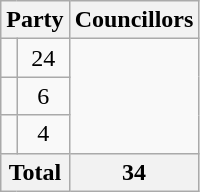<table class="wikitable">
<tr>
<th colspan=2>Party</th>
<th>Councillors</th>
</tr>
<tr>
<td></td>
<td align=center>24</td>
</tr>
<tr>
<td></td>
<td align=center>6</td>
</tr>
<tr>
<td></td>
<td align=center>4</td>
</tr>
<tr>
<th colspan=2>Total</th>
<th align=center>34</th>
</tr>
</table>
